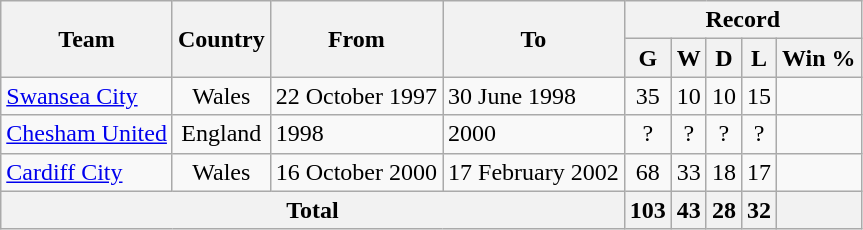<table class="wikitable" style="text-align: center">
<tr>
<th rowspan="2">Team</th>
<th rowspan="2">Country</th>
<th rowspan="2">From</th>
<th rowspan="2">To</th>
<th colspan="6">Record</th>
</tr>
<tr>
<th>G</th>
<th>W</th>
<th>D</th>
<th>L</th>
<th>Win %</th>
</tr>
<tr>
<td align=left><a href='#'>Swansea City</a></td>
<td>Wales</td>
<td align=left>22 October 1997</td>
<td align=left>30 June 1998</td>
<td>35</td>
<td>10</td>
<td>10</td>
<td>15</td>
<td></td>
</tr>
<tr>
<td align=left><a href='#'>Chesham United</a></td>
<td>England</td>
<td align=left>1998</td>
<td align=left>2000</td>
<td>?</td>
<td>?</td>
<td>?</td>
<td>?</td>
<td></td>
</tr>
<tr>
<td align=left><a href='#'>Cardiff City</a></td>
<td>Wales</td>
<td align=left>16 October 2000</td>
<td align=left>17 February 2002</td>
<td>68</td>
<td>33</td>
<td>18</td>
<td>17</td>
<td></td>
</tr>
<tr>
<th colspan="4">Total</th>
<th>103</th>
<th>43</th>
<th>28</th>
<th>32</th>
<th></th>
</tr>
</table>
